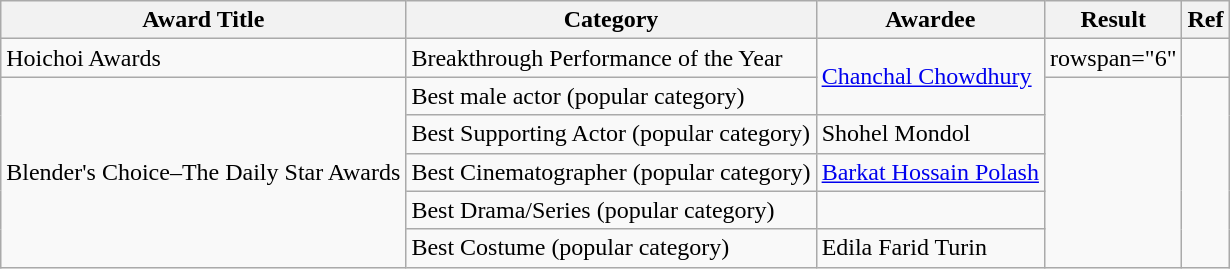<table class="wikitable">
<tr>
<th>Award Title</th>
<th>Category</th>
<th>Awardee</th>
<th>Result</th>
<th>Ref</th>
</tr>
<tr>
<td>Hoichoi Awards</td>
<td>Breakthrough Performance of the Year</td>
<td rowspan="2"><a href='#'>Chanchal Chowdhury</a></td>
<td>rowspan="6" </td>
<td></td>
</tr>
<tr>
<td rowspan="5">Blender's Choice–The Daily Star Awards</td>
<td>Best male actor (popular category)</td>
<td rowspan="5"></td>
</tr>
<tr>
<td>Best Supporting Actor (popular category)</td>
<td>Shohel Mondol</td>
</tr>
<tr>
<td>Best Cinematographer (popular category)</td>
<td><a href='#'>Barkat Hossain Polash</a></td>
</tr>
<tr>
<td>Best Drama/Series (popular category)</td>
<td></td>
</tr>
<tr>
<td>Best Costume (popular category)</td>
<td>Edila Farid Turin</td>
</tr>
</table>
